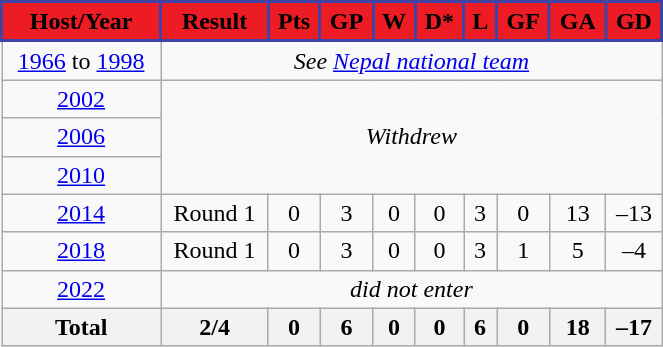<table Class = "wikitable" style = "text-align: center; width:35%;">
<tr>
<th style="background:#ED1C24;border: 2px solid #3F43A4;"><span>Host/Year</span></th>
<th style="background:#ED1C24;border: 2px solid #3F43A4;"><span>Result</span></th>
<th style="background:#ED1C24;border: 2px solid #3F43A4;"><span>Pts</span></th>
<th style="background:#ED1C24;border: 2px solid #3F43A4;"><span>GP</span></th>
<th style="background:#ED1C24;border: 2px solid #3F43A4;"><span>W</span></th>
<th style="background:#ED1C24;border: 2px solid #3F43A4;"><span>D*</span></th>
<th style="background:#ED1C24;border: 2px solid #3F43A4;"><span>L</span></th>
<th style="background:#ED1C24;border: 2px solid #3F43A4;"><span>GF</span></th>
<th style="background:#ED1C24;border: 2px solid #3F43A4;"><span>GA</span></th>
<th style="background:#ED1C24;border: 2px solid #3F43A4;"><span>GD</span></th>
</tr>
<tr>
<td><a href='#'>1966</a> to <a href='#'>1998</a></td>
<td colspan=9><em>See <a href='#'>Nepal national team</a></em></td>
</tr>
<tr>
<td> <a href='#'>2002</a></td>
<td colspan=9 rowspan=3><em>Withdrew</em></td>
</tr>
<tr>
<td> <a href='#'>2006</a></td>
</tr>
<tr>
<td> <a href='#'>2010</a></td>
</tr>
<tr>
<td> <a href='#'>2014</a></td>
<td>Round 1</td>
<td>0</td>
<td>3</td>
<td>0</td>
<td>0</td>
<td>3</td>
<td>0</td>
<td>13</td>
<td>–13</td>
</tr>
<tr>
<td> <a href='#'>2018</a></td>
<td>Round 1</td>
<td>0</td>
<td>3</td>
<td>0</td>
<td>0</td>
<td>3</td>
<td>1</td>
<td>5</td>
<td>–4</td>
</tr>
<tr>
<td> <a href='#'>2022</a></td>
<td colspan="9"><em>did not enter</em></td>
</tr>
<tr>
<th><strong>Total</strong></th>
<th>2/4</th>
<th>0</th>
<th>6</th>
<th>0</th>
<th>0</th>
<th>6</th>
<th>0</th>
<th>18</th>
<th>–17</th>
</tr>
</table>
